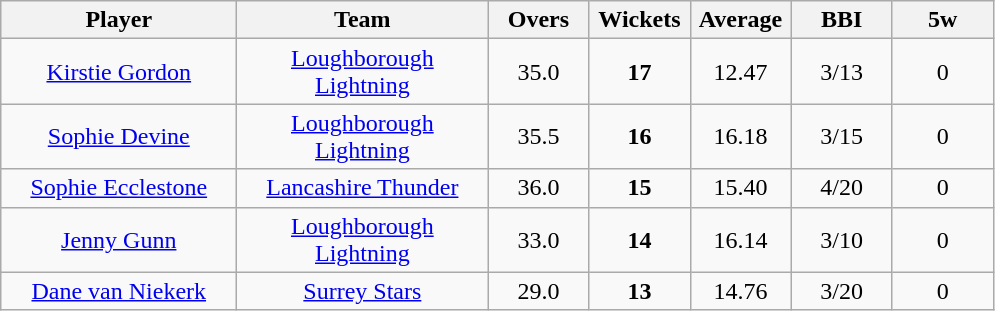<table class="wikitable" style="text-align:center">
<tr>
<th width=150>Player</th>
<th width=160>Team</th>
<th width=60>Overs</th>
<th width=60>Wickets</th>
<th width=60>Average</th>
<th width=60>BBI</th>
<th width=60>5w</th>
</tr>
<tr>
<td><a href='#'>Kirstie Gordon</a></td>
<td><a href='#'>Loughborough Lightning</a></td>
<td>35.0</td>
<td><strong>17</strong></td>
<td>12.47</td>
<td>3/13</td>
<td>0</td>
</tr>
<tr>
<td><a href='#'>Sophie Devine</a></td>
<td><a href='#'>Loughborough Lightning</a></td>
<td>35.5</td>
<td><strong>16</strong></td>
<td>16.18</td>
<td>3/15</td>
<td>0</td>
</tr>
<tr>
<td><a href='#'>Sophie Ecclestone</a></td>
<td><a href='#'>Lancashire Thunder</a></td>
<td>36.0</td>
<td><strong>15</strong></td>
<td>15.40</td>
<td>4/20</td>
<td>0</td>
</tr>
<tr>
<td><a href='#'>Jenny Gunn</a></td>
<td><a href='#'>Loughborough Lightning</a></td>
<td>33.0</td>
<td><strong>14</strong></td>
<td>16.14</td>
<td>3/10</td>
<td>0</td>
</tr>
<tr>
<td><a href='#'>Dane van Niekerk</a></td>
<td><a href='#'>Surrey Stars</a></td>
<td>29.0</td>
<td><strong>13</strong></td>
<td>14.76</td>
<td>3/20</td>
<td>0</td>
</tr>
</table>
